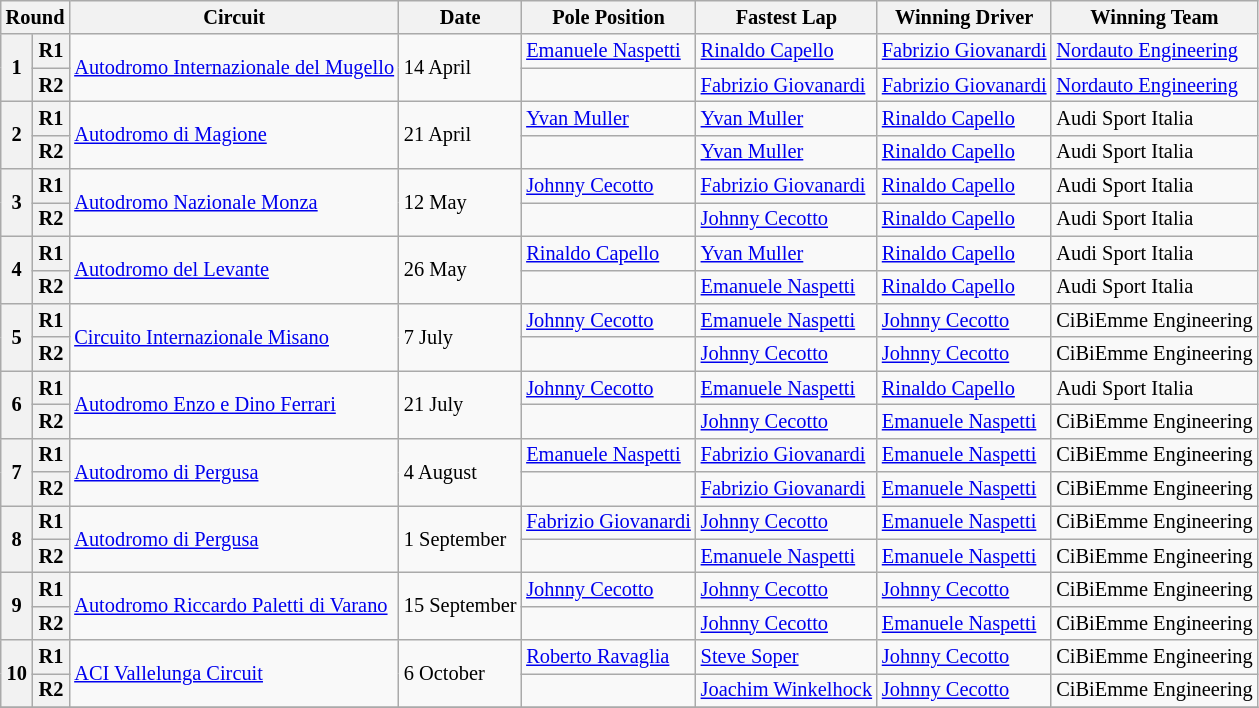<table class="wikitable" style="font-size: 85%">
<tr>
<th colspan=2>Round</th>
<th>Circuit</th>
<th>Date</th>
<th>Pole Position</th>
<th>Fastest Lap</th>
<th>Winning Driver</th>
<th>Winning Team</th>
</tr>
<tr>
<th rowspan=2>1</th>
<th>R1</th>
<td rowspan=2> <a href='#'>Autodromo Internazionale del Mugello</a></td>
<td rowspan=2>14 April</td>
<td> <a href='#'>Emanuele Naspetti</a></td>
<td> <a href='#'>Rinaldo Capello</a></td>
<td> <a href='#'>Fabrizio Giovanardi</a></td>
<td> <a href='#'>Nordauto Engineering</a></td>
</tr>
<tr>
<th>R2</th>
<td></td>
<td> <a href='#'>Fabrizio Giovanardi</a></td>
<td> <a href='#'>Fabrizio Giovanardi</a></td>
<td> <a href='#'>Nordauto Engineering</a></td>
</tr>
<tr>
<th rowspan=2>2</th>
<th>R1</th>
<td rowspan=2> <a href='#'>Autodromo di Magione</a></td>
<td rowspan=2>21 April</td>
<td> <a href='#'>Yvan Muller</a></td>
<td> <a href='#'>Yvan Muller</a></td>
<td> <a href='#'>Rinaldo Capello</a></td>
<td> Audi Sport Italia</td>
</tr>
<tr>
<th>R2</th>
<td></td>
<td> <a href='#'>Yvan Muller</a></td>
<td> <a href='#'>Rinaldo Capello</a></td>
<td> Audi Sport Italia</td>
</tr>
<tr>
<th rowspan=2>3</th>
<th>R1</th>
<td rowspan=2> <a href='#'>Autodromo Nazionale Monza</a></td>
<td rowspan=2>12 May</td>
<td> <a href='#'>Johnny Cecotto</a></td>
<td> <a href='#'>Fabrizio Giovanardi</a></td>
<td> <a href='#'>Rinaldo Capello</a></td>
<td> Audi Sport Italia</td>
</tr>
<tr>
<th>R2</th>
<td></td>
<td> <a href='#'>Johnny Cecotto</a></td>
<td> <a href='#'>Rinaldo Capello</a></td>
<td> Audi Sport Italia</td>
</tr>
<tr>
<th rowspan=2>4</th>
<th>R1</th>
<td rowspan=2> <a href='#'>Autodromo del Levante</a></td>
<td rowspan=2>26 May</td>
<td> <a href='#'>Rinaldo Capello</a></td>
<td> <a href='#'>Yvan Muller</a></td>
<td> <a href='#'>Rinaldo Capello</a></td>
<td> Audi Sport Italia</td>
</tr>
<tr>
<th>R2</th>
<td></td>
<td> <a href='#'>Emanuele Naspetti</a></td>
<td> <a href='#'>Rinaldo Capello</a></td>
<td> Audi Sport Italia</td>
</tr>
<tr>
<th rowspan=2>5</th>
<th>R1</th>
<td rowspan=2> <a href='#'>Circuito Internazionale Misano</a></td>
<td rowspan=2>7 July</td>
<td> <a href='#'>Johnny Cecotto</a></td>
<td> <a href='#'>Emanuele Naspetti</a></td>
<td> <a href='#'>Johnny Cecotto</a></td>
<td> CiBiEmme Engineering</td>
</tr>
<tr>
<th>R2</th>
<td></td>
<td> <a href='#'>Johnny Cecotto</a></td>
<td> <a href='#'>Johnny Cecotto</a></td>
<td> CiBiEmme Engineering</td>
</tr>
<tr>
<th rowspan=2>6</th>
<th>R1</th>
<td rowspan=2> <a href='#'>Autodromo Enzo e Dino Ferrari</a></td>
<td rowspan=2>21 July</td>
<td> <a href='#'>Johnny Cecotto</a></td>
<td> <a href='#'>Emanuele Naspetti</a></td>
<td> <a href='#'>Rinaldo Capello</a></td>
<td> Audi Sport Italia</td>
</tr>
<tr>
<th>R2</th>
<td></td>
<td> <a href='#'>Johnny Cecotto</a></td>
<td> <a href='#'>Emanuele Naspetti</a></td>
<td> CiBiEmme Engineering</td>
</tr>
<tr>
<th rowspan=2>7</th>
<th>R1</th>
<td rowspan=2> <a href='#'>Autodromo di Pergusa</a></td>
<td rowspan=2>4 August</td>
<td> <a href='#'>Emanuele Naspetti</a></td>
<td> <a href='#'>Fabrizio Giovanardi</a></td>
<td> <a href='#'>Emanuele Naspetti</a></td>
<td> CiBiEmme Engineering</td>
</tr>
<tr>
<th>R2</th>
<td></td>
<td> <a href='#'>Fabrizio Giovanardi</a></td>
<td> <a href='#'>Emanuele Naspetti</a></td>
<td> CiBiEmme Engineering</td>
</tr>
<tr>
<th rowspan=2>8</th>
<th>R1</th>
<td rowspan=2> <a href='#'>Autodromo di Pergusa</a></td>
<td rowspan=2>1 September</td>
<td> <a href='#'>Fabrizio Giovanardi</a></td>
<td> <a href='#'>Johnny Cecotto</a></td>
<td> <a href='#'>Emanuele Naspetti</a></td>
<td> CiBiEmme Engineering</td>
</tr>
<tr>
<th>R2</th>
<td></td>
<td> <a href='#'>Emanuele Naspetti</a></td>
<td> <a href='#'>Emanuele Naspetti</a></td>
<td> CiBiEmme Engineering</td>
</tr>
<tr>
<th rowspan=2>9</th>
<th>R1</th>
<td rowspan=2> <a href='#'>Autodromo Riccardo Paletti di Varano</a></td>
<td rowspan=2>15 September</td>
<td> <a href='#'>Johnny Cecotto</a></td>
<td> <a href='#'>Johnny Cecotto</a></td>
<td> <a href='#'>Johnny Cecotto</a></td>
<td> CiBiEmme Engineering</td>
</tr>
<tr>
<th>R2</th>
<td></td>
<td> <a href='#'>Johnny Cecotto</a></td>
<td> <a href='#'>Emanuele Naspetti</a></td>
<td> CiBiEmme Engineering</td>
</tr>
<tr>
<th rowspan=2>10</th>
<th>R1</th>
<td rowspan=2> <a href='#'>ACI Vallelunga Circuit</a></td>
<td rowspan=2>6 October</td>
<td> <a href='#'>Roberto Ravaglia</a></td>
<td> <a href='#'>Steve Soper</a></td>
<td> <a href='#'>Johnny Cecotto</a></td>
<td> CiBiEmme Engineering</td>
</tr>
<tr>
<th>R2</th>
<td></td>
<td> <a href='#'>Joachim Winkelhock</a></td>
<td> <a href='#'>Johnny Cecotto</a></td>
<td> CiBiEmme Engineering</td>
</tr>
<tr>
</tr>
</table>
